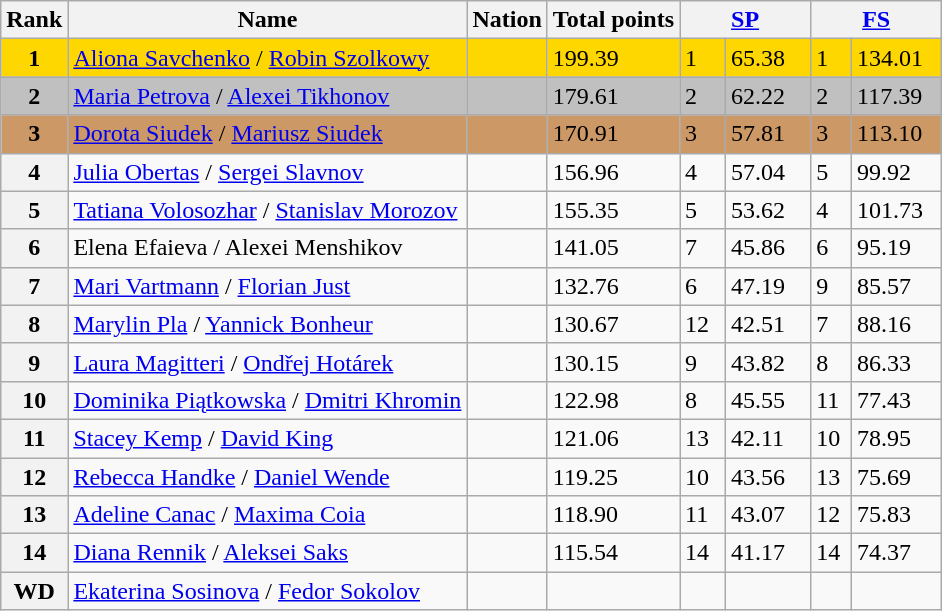<table class="wikitable">
<tr>
<th>Rank</th>
<th>Name</th>
<th>Nation</th>
<th>Total points</th>
<th colspan="2" style="width:80px;"><a href='#'>SP</a></th>
<th colspan="2" style="width:80px;"><a href='#'>FS</a></th>
</tr>
<tr style="background:gold;">
<td style="text-align:center;"><strong>1</strong></td>
<td><a href='#'>Aliona Savchenko</a> / <a href='#'>Robin Szolkowy</a></td>
<td></td>
<td>199.39</td>
<td>1</td>
<td>65.38</td>
<td>1</td>
<td>134.01</td>
</tr>
<tr style="background:silver;">
<td style="text-align:center;"><strong>2</strong></td>
<td><a href='#'>Maria Petrova</a> / <a href='#'>Alexei Tikhonov</a></td>
<td></td>
<td>179.61</td>
<td>2</td>
<td>62.22</td>
<td>2</td>
<td>117.39</td>
</tr>
<tr style="background:#c96;">
<td style="text-align:center;"><strong>3</strong></td>
<td><a href='#'>Dorota Siudek</a> / <a href='#'>Mariusz Siudek</a></td>
<td></td>
<td>170.91</td>
<td>3</td>
<td>57.81</td>
<td>3</td>
<td>113.10</td>
</tr>
<tr>
<th>4</th>
<td><a href='#'>Julia Obertas</a> / <a href='#'>Sergei Slavnov</a></td>
<td></td>
<td>156.96</td>
<td>4</td>
<td>57.04</td>
<td>5</td>
<td>99.92</td>
</tr>
<tr>
<th>5</th>
<td><a href='#'>Tatiana Volosozhar</a> / <a href='#'>Stanislav Morozov</a></td>
<td></td>
<td>155.35</td>
<td>5</td>
<td>53.62</td>
<td>4</td>
<td>101.73</td>
</tr>
<tr>
<th>6</th>
<td>Elena Efaieva / Alexei Menshikov</td>
<td></td>
<td>141.05</td>
<td>7</td>
<td>45.86</td>
<td>6</td>
<td>95.19</td>
</tr>
<tr>
<th>7</th>
<td><a href='#'>Mari Vartmann</a> / <a href='#'>Florian Just</a></td>
<td></td>
<td>132.76</td>
<td>6</td>
<td>47.19</td>
<td>9</td>
<td>85.57</td>
</tr>
<tr>
<th>8</th>
<td><a href='#'>Marylin Pla</a> / <a href='#'>Yannick Bonheur</a></td>
<td></td>
<td>130.67</td>
<td>12</td>
<td>42.51</td>
<td>7</td>
<td>88.16</td>
</tr>
<tr>
<th>9</th>
<td><a href='#'>Laura Magitteri</a> / <a href='#'>Ondřej Hotárek</a></td>
<td></td>
<td>130.15</td>
<td>9</td>
<td>43.82</td>
<td>8</td>
<td>86.33</td>
</tr>
<tr>
<th>10</th>
<td><a href='#'>Dominika Piątkowska</a> / <a href='#'>Dmitri Khromin</a></td>
<td></td>
<td>122.98</td>
<td>8</td>
<td>45.55</td>
<td>11</td>
<td>77.43</td>
</tr>
<tr>
<th>11</th>
<td><a href='#'>Stacey Kemp</a> / <a href='#'>David King</a></td>
<td></td>
<td>121.06</td>
<td>13</td>
<td>42.11</td>
<td>10</td>
<td>78.95</td>
</tr>
<tr>
<th>12</th>
<td><a href='#'>Rebecca Handke</a> / <a href='#'>Daniel Wende</a></td>
<td></td>
<td>119.25</td>
<td>10</td>
<td>43.56</td>
<td>13</td>
<td>75.69</td>
</tr>
<tr>
<th>13</th>
<td><a href='#'>Adeline Canac</a> / <a href='#'>Maxima Coia</a></td>
<td></td>
<td>118.90</td>
<td>11</td>
<td>43.07</td>
<td>12</td>
<td>75.83</td>
</tr>
<tr>
<th>14</th>
<td><a href='#'>Diana Rennik</a> / <a href='#'>Aleksei Saks</a></td>
<td></td>
<td>115.54</td>
<td>14</td>
<td>41.17</td>
<td>14</td>
<td>74.37</td>
</tr>
<tr>
<th>WD</th>
<td><a href='#'>Ekaterina Sosinova</a> / <a href='#'>Fedor Sokolov</a></td>
<td></td>
<td></td>
<td></td>
<td></td>
<td></td>
<td></td>
</tr>
</table>
